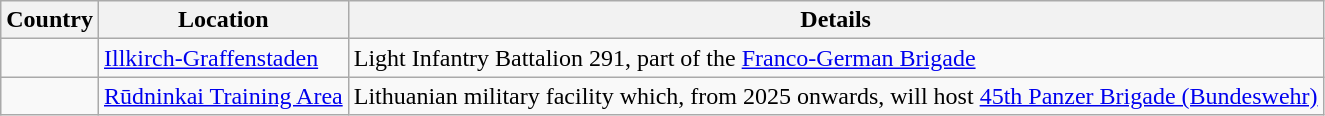<table class="wikitable">
<tr>
<th>Country</th>
<th>Location</th>
<th>Details</th>
</tr>
<tr>
<td></td>
<td><a href='#'>Illkirch-Graffenstaden</a></td>
<td>Light Infantry Battalion 291, part of the <a href='#'>Franco-German Brigade</a></td>
</tr>
<tr>
<td></td>
<td><a href='#'>Rūdninkai Training Area</a></td>
<td>Lithuanian military facility which, from 2025 onwards, will host <a href='#'>45th Panzer Brigade (Bundeswehr)</a></td>
</tr>
</table>
